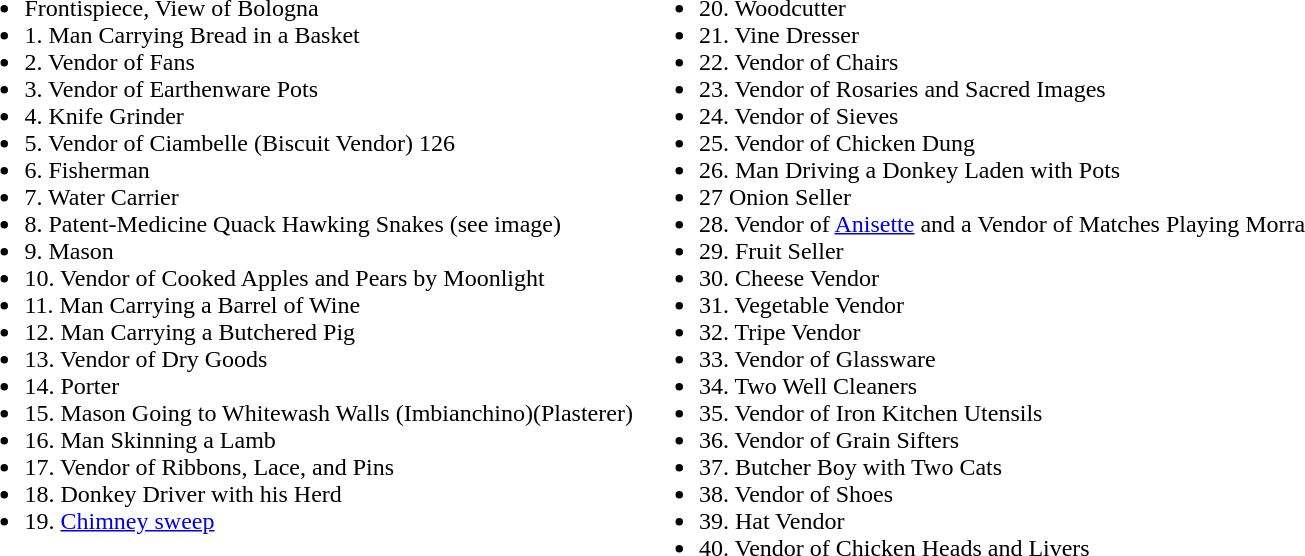<table>
<tr>
<td valign="top"><br><ul><li>Frontispiece, View of Bologna</li><li>1. Man Carrying Bread in a Basket</li><li>2. Vendor of Fans</li><li>3. Vendor of Earthenware Pots</li><li>4. Knife Grinder</li><li>5. Vendor of Ciambelle (Biscuit Vendor) 126</li><li>6. Fisherman</li><li>7. Water Carrier</li><li>8. Patent-Medicine Quack Hawking Snakes (see image)</li><li>9. Mason</li><li>10. Vendor of Cooked Apples and Pears by Moonlight</li><li>11. Man Carrying a Barrel of Wine</li><li>12. Man Carrying a Butchered Pig</li><li>13. Vendor of Dry Goods</li><li>14. Porter</li><li>15. Mason Going to Whitewash Walls (Imbianchino)(Plasterer)</li><li>16. Man Skinning a Lamb</li><li>17. Vendor of Ribbons, Lace, and Pins</li><li>18. Donkey Driver with his Herd</li><li>19. <a href='#'>Chimney sweep</a></li></ul></td>
<td valign="top"><br><ul><li>20. Woodcutter</li><li>21. Vine Dresser</li><li>22. Vendor of Chairs</li><li>23. Vendor of Rosaries and Sacred Images</li><li>24. Vendor of Sieves</li><li>25. Vendor of Chicken Dung</li><li>26. Man Driving a Donkey Laden with Pots</li><li>27 Onion Seller</li><li>28. Vendor of <a href='#'>Anisette</a> and a Vendor of Matches Playing Morra</li><li>29. Fruit Seller</li><li>30. Cheese Vendor</li><li>31. Vegetable Vendor</li><li>32. Tripe Vendor</li><li>33. Vendor of Glassware</li><li>34. Two Well Cleaners</li><li>35. Vendor of Iron Kitchen Utensils</li><li>36. Vendor of Grain Sifters</li><li>37. Butcher Boy with Two Cats</li><li>38. Vendor of Shoes</li><li>39. Hat Vendor</li><li>40. Vendor of Chicken Heads and Livers</li></ul></td>
</tr>
</table>
